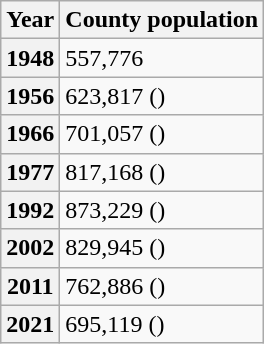<table class="wikitable">
<tr>
<th>Year</th>
<th>County population</th>
</tr>
<tr>
<th>1948</th>
<td>557,776 </td>
</tr>
<tr>
<th>1956</th>
<td>623,817  ()</td>
</tr>
<tr>
<th>1966</th>
<td>701,057  ()</td>
</tr>
<tr>
<th>1977</th>
<td>817,168  ()</td>
</tr>
<tr>
<th>1992</th>
<td>873,229  ()</td>
</tr>
<tr>
<th>2002</th>
<td>829,945  ()</td>
</tr>
<tr>
<th>2011</th>
<td>762,886  ()</td>
</tr>
<tr>
<th>2021</th>
<td>695,119  ()</td>
</tr>
</table>
